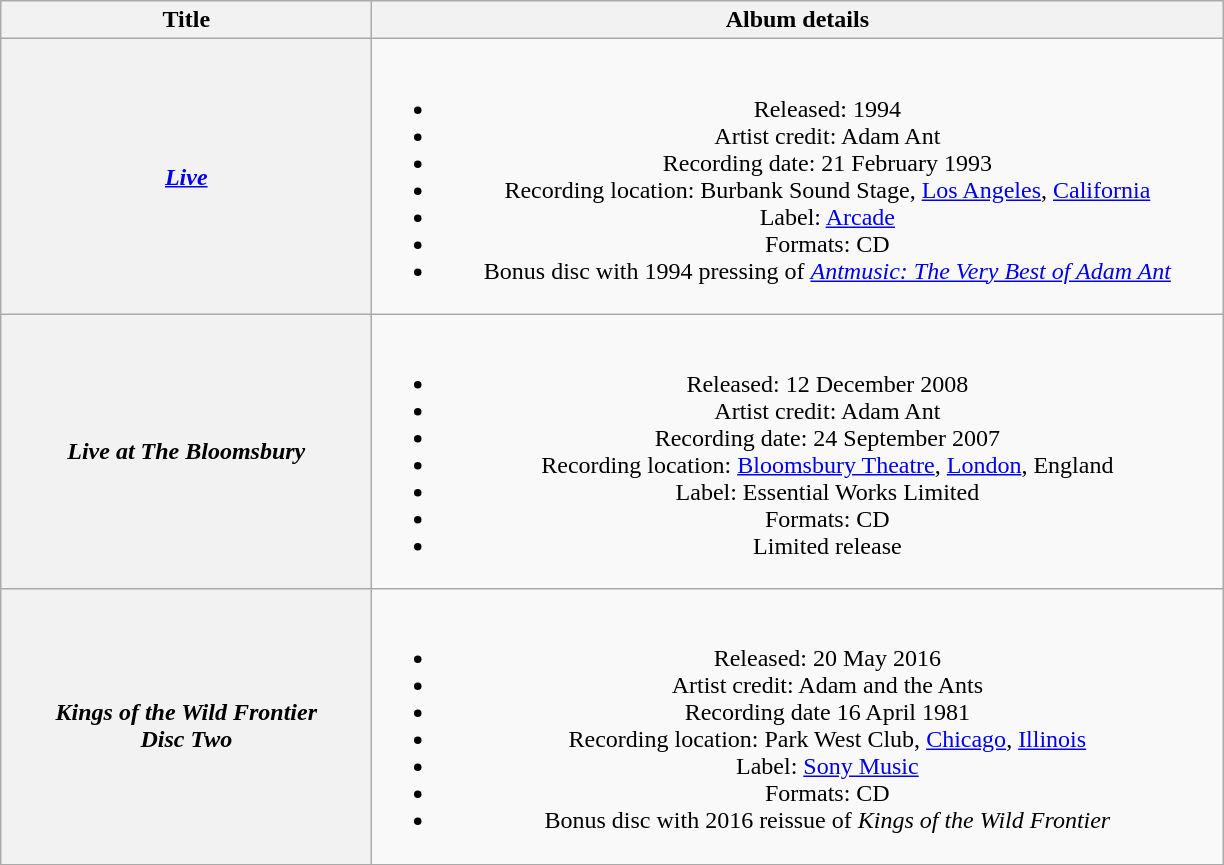<table class="wikitable plainrowheaders" style="text-align:center;">
<tr>
<th scope="col" style="width:15em;">Title</th>
<th scope="col" style="width:35em;">Album details</th>
</tr>
<tr>
<th scope="row"><em><a href='#'>Live</a></em></th>
<td><br><ul><li>Released: 1994</li><li>Artist credit: Adam Ant</li><li>Recording date: 21 February 1993</li><li>Recording location: Burbank Sound Stage, <a href='#'>Los Angeles</a>, <a href='#'>California</a></li><li>Label: <a href='#'>Arcade</a></li><li>Formats: CD</li><li>Bonus disc with 1994 pressing of <em><a href='#'>Antmusic: The Very Best of Adam Ant</a></em></li></ul></td>
</tr>
<tr>
<th scope="row"><em>Live at The Bloomsbury</em></th>
<td><br><ul><li>Released: 12 December 2008</li><li>Artist credit: Adam Ant</li><li>Recording date: 24 September 2007</li><li>Recording location: <a href='#'>Bloomsbury Theatre</a>, <a href='#'>London</a>, England</li><li>Label: Essential Works Limited</li><li>Formats: CD</li><li>Limited release</li></ul></td>
</tr>
<tr>
<th scope="row"><em>Kings of the Wild Frontier <br>Disc Two</em></th>
<td><br><ul><li>Released: 20 May 2016</li><li>Artist credit: Adam and the Ants</li><li>Recording date 16 April 1981</li><li>Recording location: Park West Club, <a href='#'>Chicago</a>, <a href='#'>Illinois</a></li><li>Label: <a href='#'>Sony Music</a></li><li>Formats: CD</li><li>Bonus disc with 2016 reissue of <em>Kings of the Wild Frontier</em></li></ul></td>
</tr>
</table>
